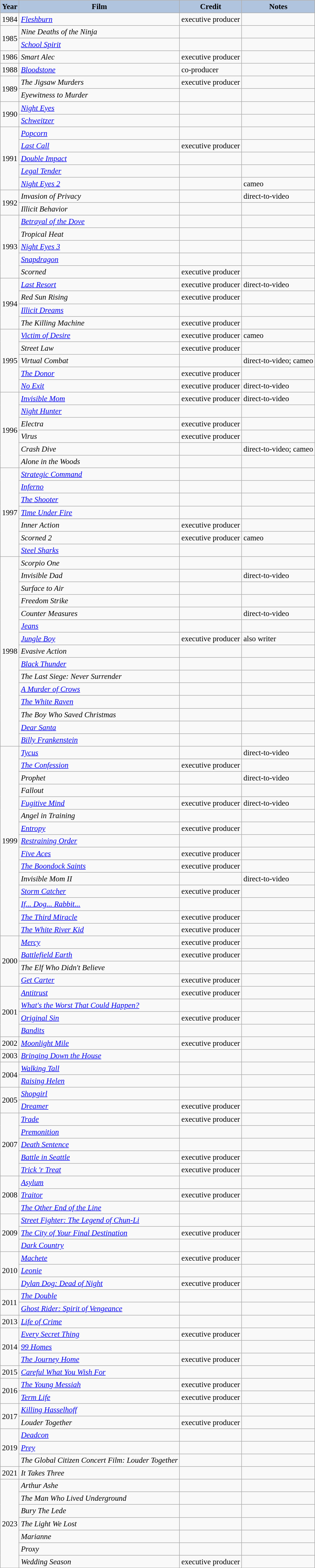<table class="wikitable" style="font-size:95%;">
<tr>
<th style="background:#B0C4DE;">Year</th>
<th style="background:#B0C4DE;">Film</th>
<th style="background:#B0C4DE;">Credit</th>
<th style="background:#B0C4DE;">Notes</th>
</tr>
<tr>
<td>1984</td>
<td><em><a href='#'>Fleshburn</a></em></td>
<td>executive producer</td>
<td></td>
</tr>
<tr>
<td rowspan=2>1985</td>
<td><em>Nine Deaths of the Ninja</em></td>
<td></td>
<td></td>
</tr>
<tr>
<td><em><a href='#'>School Spirit</a></em></td>
<td></td>
<td></td>
</tr>
<tr>
<td>1986</td>
<td><em>Smart Alec</em></td>
<td>executive producer</td>
<td></td>
</tr>
<tr>
<td>1988</td>
<td><em><a href='#'>Bloodstone</a></em></td>
<td>co-producer</td>
<td></td>
</tr>
<tr>
<td rowspan=2>1989</td>
<td><em>The Jigsaw Murders</em></td>
<td>executive producer</td>
<td></td>
</tr>
<tr>
<td><em>Eyewitness to Murder</em></td>
<td></td>
<td></td>
</tr>
<tr>
<td rowspan=2>1990</td>
<td><em><a href='#'>Night Eyes</a></em></td>
<td></td>
<td></td>
</tr>
<tr>
<td><em><a href='#'>Schweitzer</a></em></td>
<td></td>
<td></td>
</tr>
<tr>
<td rowspan=5>1991</td>
<td><em><a href='#'>Popcorn</a></em></td>
<td></td>
<td></td>
</tr>
<tr>
<td><em><a href='#'>Last Call</a></em></td>
<td>executive producer</td>
<td></td>
</tr>
<tr>
<td><em><a href='#'>Double Impact</a></em></td>
<td></td>
<td></td>
</tr>
<tr>
<td><em><a href='#'>Legal Tender</a></em></td>
<td></td>
<td></td>
</tr>
<tr>
<td><em><a href='#'>Night Eyes 2</a></em></td>
<td></td>
<td>cameo</td>
</tr>
<tr>
<td rowspan=2>1992</td>
<td><em>Invasion of Privacy</em></td>
<td></td>
<td>direct-to-video</td>
</tr>
<tr>
<td><em>Illicit Behavior</em></td>
<td></td>
<td></td>
</tr>
<tr>
<td rowspan=5>1993</td>
<td><em><a href='#'>Betrayal of the Dove</a></em></td>
<td></td>
<td></td>
</tr>
<tr>
<td><em>Tropical Heat</em></td>
<td></td>
<td></td>
</tr>
<tr>
<td><em><a href='#'>Night Eyes 3</a></em></td>
<td></td>
<td></td>
</tr>
<tr>
<td><em><a href='#'>Snapdragon</a></em></td>
<td></td>
<td></td>
</tr>
<tr>
<td><em>Scorned</em></td>
<td>executive producer</td>
<td></td>
</tr>
<tr>
<td rowspan=4>1994</td>
<td><em><a href='#'>Last Resort</a></em></td>
<td>executive producer</td>
<td>direct-to-video</td>
</tr>
<tr>
<td><em>Red Sun Rising</em></td>
<td>executive producer</td>
<td></td>
</tr>
<tr>
<td><em><a href='#'>Illicit Dreams</a></em></td>
<td></td>
<td></td>
</tr>
<tr>
<td><em>The Killing Machine</em></td>
<td>executive producer</td>
<td></td>
</tr>
<tr>
<td rowspan=5>1995</td>
<td><em><a href='#'>Victim of Desire</a></em></td>
<td>executive producer</td>
<td>cameo</td>
</tr>
<tr>
<td><em>Street Law</em></td>
<td>executive producer</td>
<td></td>
</tr>
<tr>
<td><em>Virtual Combat</em></td>
<td></td>
<td>direct-to-video; cameo</td>
</tr>
<tr>
<td><em><a href='#'>The Donor</a></em></td>
<td>executive producer</td>
<td></td>
</tr>
<tr>
<td><em><a href='#'>No Exit</a></em></td>
<td>executive producer</td>
<td>direct-to-video</td>
</tr>
<tr>
<td rowspan=6>1996</td>
<td><em><a href='#'>Invisible Mom</a></em></td>
<td>executive producer</td>
<td>direct-to-video</td>
</tr>
<tr>
<td><em><a href='#'>Night Hunter</a></em></td>
<td></td>
<td></td>
</tr>
<tr>
<td><em>Electra</em></td>
<td>executive producer</td>
<td></td>
</tr>
<tr>
<td><em>Virus</em></td>
<td>executive producer</td>
<td></td>
</tr>
<tr>
<td><em>Crash Dive</em></td>
<td></td>
<td>direct-to-video; cameo</td>
</tr>
<tr>
<td><em>Alone in the Woods</em></td>
<td></td>
<td></td>
</tr>
<tr>
<td rowspan=7>1997</td>
<td><em><a href='#'>Strategic Command</a></em></td>
<td></td>
<td></td>
</tr>
<tr>
<td><em><a href='#'>Inferno</a></em></td>
<td></td>
<td></td>
</tr>
<tr>
<td><em><a href='#'>The Shooter</a></em></td>
<td></td>
<td></td>
</tr>
<tr>
<td><em><a href='#'>Time Under Fire</a></em></td>
<td></td>
<td></td>
</tr>
<tr>
<td><em>Inner Action</em></td>
<td>executive producer</td>
<td></td>
</tr>
<tr>
<td><em>Scorned 2</em></td>
<td>executive producer</td>
<td>cameo</td>
</tr>
<tr>
<td><em><a href='#'>Steel Sharks</a></em></td>
<td></td>
<td></td>
</tr>
<tr>
<td rowspan=15>1998</td>
<td><em>Scorpio One</em></td>
<td></td>
<td></td>
</tr>
<tr>
<td><em>Invisible Dad</em></td>
<td></td>
<td>direct-to-video</td>
</tr>
<tr>
<td><em>Surface to Air</em></td>
<td></td>
<td></td>
</tr>
<tr>
<td><em>Freedom Strike</em></td>
<td></td>
<td></td>
</tr>
<tr>
<td><em>Counter Measures</em></td>
<td></td>
<td>direct-to-video</td>
</tr>
<tr>
<td><em><a href='#'>Jeans</a></em></td>
<td></td>
<td></td>
</tr>
<tr>
<td><em><a href='#'>Jungle Boy</a></em></td>
<td>executive producer</td>
<td>also writer</td>
</tr>
<tr>
<td><em>Evasive Action</em></td>
<td></td>
<td></td>
</tr>
<tr>
<td><em><a href='#'>Black Thunder</a></em></td>
<td></td>
<td></td>
</tr>
<tr>
<td><em>The Last Siege: Never Surrender</em></td>
<td></td>
<td></td>
</tr>
<tr>
<td><em><a href='#'>A Murder of Crows</a></em></td>
<td></td>
<td></td>
</tr>
<tr>
<td><em><a href='#'>The White Raven</a></em></td>
<td></td>
<td></td>
</tr>
<tr>
<td><em>The Boy Who Saved Christmas</em></td>
<td></td>
<td></td>
</tr>
<tr>
<td><em><a href='#'>Dear Santa</a></em></td>
<td></td>
<td></td>
</tr>
<tr>
<td><em><a href='#'>Billy Frankenstein</a></em></td>
<td></td>
<td></td>
</tr>
<tr>
<td rowspan=15>1999</td>
<td><em><a href='#'>Tycus</a></em></td>
<td></td>
<td>direct-to-video</td>
</tr>
<tr>
<td><em><a href='#'>The Confession</a></em></td>
<td>executive producer</td>
<td></td>
</tr>
<tr>
<td><em>Prophet</em></td>
<td></td>
<td>direct-to-video</td>
</tr>
<tr>
<td><em>Fallout</em></td>
<td></td>
<td></td>
</tr>
<tr>
<td><em><a href='#'>Fugitive Mind</a></em></td>
<td>executive producer</td>
<td>direct-to-video</td>
</tr>
<tr>
<td><em>Angel in Training</em></td>
<td></td>
<td></td>
</tr>
<tr>
<td><em><a href='#'>Entropy</a></em></td>
<td>executive producer</td>
<td></td>
</tr>
<tr>
<td><em><a href='#'>Restraining Order</a></em></td>
<td></td>
<td></td>
</tr>
<tr>
<td><em><a href='#'>Five Aces</a></em></td>
<td>executive producer</td>
<td></td>
</tr>
<tr>
<td><em><a href='#'>The Boondock Saints</a></em></td>
<td>executive producer</td>
<td></td>
</tr>
<tr>
<td><em>Invisible Mom II</em></td>
<td></td>
<td>direct-to-video</td>
</tr>
<tr>
<td><em><a href='#'>Storm Catcher</a></em></td>
<td>executive producer</td>
<td></td>
</tr>
<tr>
<td><em><a href='#'>If... Dog... Rabbit...</a></em></td>
<td></td>
<td></td>
</tr>
<tr>
<td><em><a href='#'>The Third Miracle</a></em></td>
<td>executive producer</td>
<td></td>
</tr>
<tr>
<td><em><a href='#'>The White River Kid</a></em></td>
<td>executive producer</td>
<td></td>
</tr>
<tr>
<td rowspan="4">2000</td>
<td><em><a href='#'>Mercy</a></em></td>
<td>executive producer</td>
<td></td>
</tr>
<tr>
<td><em><a href='#'>Battlefield Earth</a></em></td>
<td>executive producer</td>
<td></td>
</tr>
<tr>
<td><em>The Elf Who Didn't Believe</em></td>
<td></td>
<td></td>
</tr>
<tr>
<td><em><a href='#'>Get Carter</a></em></td>
<td>executive producer</td>
<td></td>
</tr>
<tr>
<td rowspan=4>2001</td>
<td><em><a href='#'>Antitrust</a></em></td>
<td>executive producer</td>
<td></td>
</tr>
<tr>
<td><em><a href='#'>What's the Worst That Could Happen?</a></em></td>
<td></td>
<td></td>
</tr>
<tr>
<td><em><a href='#'>Original Sin</a></em></td>
<td>executive producer</td>
<td></td>
</tr>
<tr>
<td><em><a href='#'>Bandits</a></em></td>
<td></td>
<td></td>
</tr>
<tr>
<td>2002</td>
<td><em><a href='#'>Moonlight Mile</a></em></td>
<td>executive producer</td>
<td></td>
</tr>
<tr>
<td>2003</td>
<td><em><a href='#'>Bringing Down the House</a></em></td>
<td></td>
<td></td>
</tr>
<tr>
<td rowspan=2>2004</td>
<td><em><a href='#'>Walking Tall</a></em></td>
<td></td>
<td></td>
</tr>
<tr>
<td><em><a href='#'>Raising Helen</a></em></td>
<td></td>
<td></td>
</tr>
<tr>
<td rowspan=2>2005</td>
<td><em><a href='#'>Shopgirl</a></em></td>
<td></td>
<td></td>
</tr>
<tr>
<td><em><a href='#'>Dreamer</a></em></td>
<td>executive producer</td>
<td></td>
</tr>
<tr>
<td rowspan=5>2007</td>
<td><em><a href='#'>Trade</a></em></td>
<td>executive producer</td>
<td></td>
</tr>
<tr>
<td><em><a href='#'>Premonition</a></em></td>
<td></td>
<td></td>
</tr>
<tr>
<td><em><a href='#'>Death Sentence</a></em></td>
<td></td>
<td></td>
</tr>
<tr>
<td><em><a href='#'>Battle in Seattle</a></em></td>
<td>executive producer</td>
<td></td>
</tr>
<tr>
<td><em><a href='#'>Trick 'r Treat</a></em></td>
<td>executive producer</td>
<td></td>
</tr>
<tr>
<td rowspan=3>2008</td>
<td><em><a href='#'>Asylum</a></em></td>
<td></td>
<td></td>
</tr>
<tr>
<td><em><a href='#'>Traitor</a></em></td>
<td>executive producer</td>
<td></td>
</tr>
<tr>
<td><em><a href='#'>The Other End of the Line</a></em></td>
<td></td>
<td></td>
</tr>
<tr>
<td rowspan=3>2009</td>
<td><em><a href='#'>Street Fighter: The Legend of Chun-Li</a></em></td>
<td></td>
<td></td>
</tr>
<tr>
<td><em><a href='#'>The City of Your Final Destination</a></em></td>
<td>executive producer</td>
<td></td>
</tr>
<tr>
<td><em><a href='#'>Dark Country</a></em></td>
<td></td>
<td></td>
</tr>
<tr>
<td rowspan=3>2010</td>
<td><em><a href='#'>Machete</a></em></td>
<td>executive producer</td>
<td></td>
</tr>
<tr>
<td><em><a href='#'>Leonie</a></em></td>
<td></td>
<td></td>
</tr>
<tr>
<td><em><a href='#'>Dylan Dog: Dead of Night</a></em></td>
<td>executive producer</td>
<td></td>
</tr>
<tr>
<td rowspan=2>2011</td>
<td><em><a href='#'>The Double</a></em></td>
<td></td>
<td></td>
</tr>
<tr>
<td><em><a href='#'>Ghost Rider: Spirit of Vengeance</a></em></td>
<td></td>
<td></td>
</tr>
<tr>
<td>2013</td>
<td><em><a href='#'>Life of Crime</a></em></td>
<td></td>
<td></td>
</tr>
<tr>
<td rowspan=3>2014</td>
<td><em><a href='#'>Every Secret Thing</a></em></td>
<td>executive producer</td>
<td></td>
</tr>
<tr>
<td><em><a href='#'>99 Homes</a></em></td>
<td></td>
<td></td>
</tr>
<tr>
<td><em><a href='#'>The Journey Home</a></em></td>
<td>executive producer</td>
<td></td>
</tr>
<tr>
<td>2015</td>
<td><em><a href='#'>Careful What You Wish For</a></em></td>
<td></td>
<td></td>
</tr>
<tr>
<td rowspan=2>2016</td>
<td><em><a href='#'>The Young Messiah</a></em></td>
<td>executive producer</td>
<td></td>
</tr>
<tr>
<td><em><a href='#'>Term Life</a></em></td>
<td>executive producer</td>
<td></td>
</tr>
<tr>
<td rowspan=2>2017</td>
<td><em><a href='#'>Killing Hasselhoff</a></em></td>
<td></td>
<td></td>
</tr>
<tr>
<td><em>Louder Together</em></td>
<td>executive producer</td>
<td></td>
</tr>
<tr>
<td rowspan=3>2019</td>
<td><em><a href='#'>Deadcon</a></em></td>
<td></td>
<td></td>
</tr>
<tr>
<td><em><a href='#'>Prey</a></em></td>
<td></td>
<td></td>
</tr>
<tr>
<td><em>The Global Citizen Concert Film: Louder Together</em></td>
<td></td>
<td></td>
</tr>
<tr>
<td>2021</td>
<td><em>It Takes Three</em></td>
<td></td>
<td></td>
</tr>
<tr>
<td rowspan=7>2023</td>
<td><em>Arthur Ashe</em></td>
<td></td>
<td></td>
</tr>
<tr>
<td><em>The Man Who Lived Underground</em></td>
<td></td>
<td></td>
</tr>
<tr>
<td><em>Bury The Lede</em></td>
<td></td>
<td></td>
</tr>
<tr>
<td><em>The Light We Lost</em></td>
<td></td>
<td></td>
</tr>
<tr>
<td><em>Marianne</em></td>
<td></td>
<td></td>
</tr>
<tr>
<td><em>Proxy</em></td>
<td></td>
<td></td>
</tr>
<tr>
<td><em>Wedding Season</em></td>
<td>executive producer</td>
<td></td>
</tr>
<tr>
</tr>
</table>
